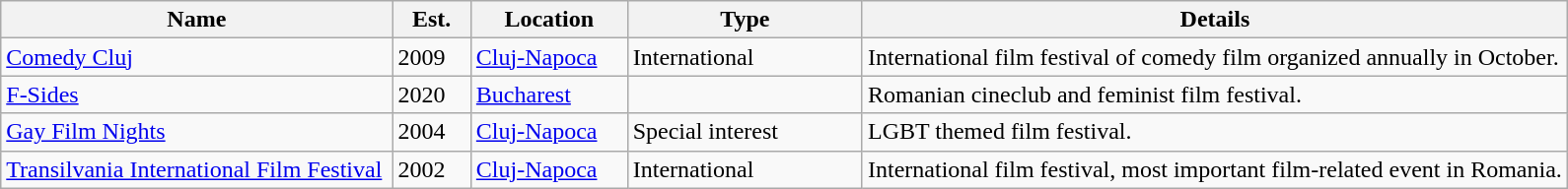<table class="wikitable">
<tr>
<th width="25%">Name</th>
<th width="5%">Est.</th>
<th width="10%">Location</th>
<th width="15%">Type</th>
<th>Details</th>
</tr>
<tr>
<td><a href='#'>Comedy Cluj</a></td>
<td>2009</td>
<td><a href='#'>Cluj-Napoca</a></td>
<td>International</td>
<td International Comedy Film Festival>International film festival of comedy film organized annually in October.</td>
</tr>
<tr>
<td><a href='#'>F-Sides</a></td>
<td>2020</td>
<td><a href='#'>Bucharest</a></td>
<td></td>
<td>Romanian cineclub and feminist film festival.</td>
</tr>
<tr>
<td><a href='#'>Gay Film Nights</a></td>
<td>2004</td>
<td><a href='#'>Cluj-Napoca</a></td>
<td>Special interest</td>
<td Lesbian and gay film festival>LGBT themed film festival.</td>
</tr>
<tr>
<td><a href='#'>Transilvania International Film Festival</a></td>
<td>2002</td>
<td><a href='#'>Cluj-Napoca</a></td>
<td>International</td>
<td>International film festival, most important film-related event in Romania.</td>
</tr>
</table>
